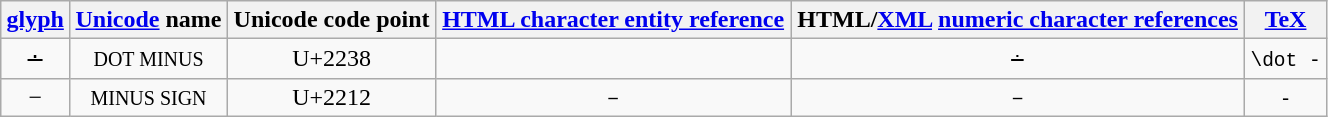<table class="wikitable" style="text-align:center; width:70%">
<tr>
<th><a href='#'>glyph</a></th>
<th><a href='#'>Unicode</a> name</th>
<th>Unicode code point</th>
<th><a href='#'>HTML character entity reference</a></th>
<th>HTML/<a href='#'>XML</a> <a href='#'>numeric character references</a></th>
<th><a href='#'>TeX</a></th>
</tr>
<tr>
<td>∸</td>
<td><small>DOT MINUS</small></td>
<td>U+2238</td>
<td></td>
<td><code>&#8760;</code></td>
<td><code>\dot -</code></td>
</tr>
<tr>
<td>−</td>
<td><small>MINUS SIGN</small></td>
<td>U+2212</td>
<td><code>&minus;</code></td>
<td><code>&#8722;</code></td>
<td><code>-</code></td>
</tr>
</table>
